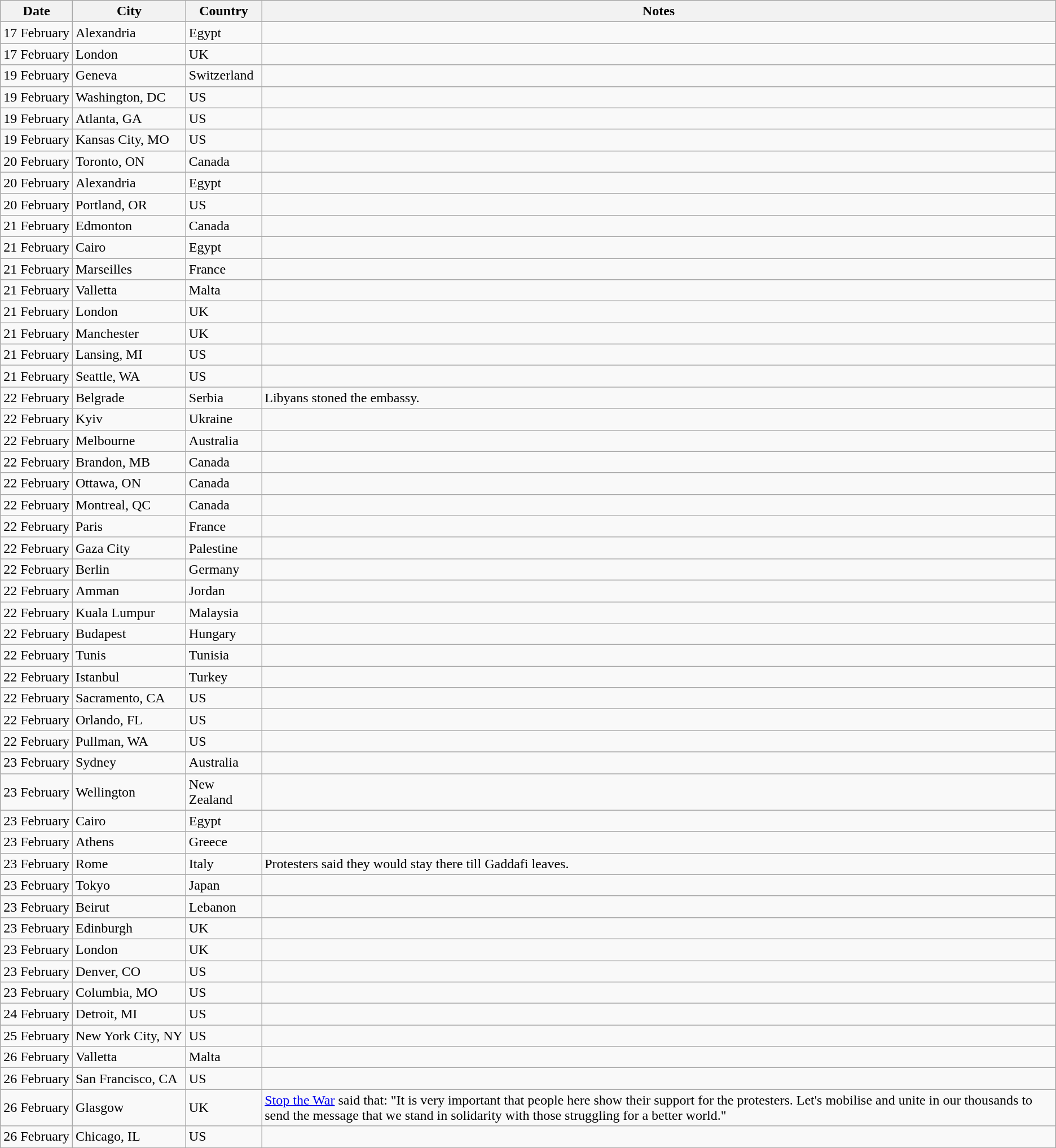<table class="wikitable sortable">
<tr>
<th>Date</th>
<th>City</th>
<th>Country</th>
<th>Notes</th>
</tr>
<tr>
<td NOWRAP>17 February</td>
<td>Alexandria</td>
<td>Egypt</td>
<td></td>
</tr>
<tr>
<td>17 February</td>
<td>London</td>
<td>UK</td>
<td></td>
</tr>
<tr>
<td>19 February</td>
<td>Geneva</td>
<td>Switzerland</td>
<td></td>
</tr>
<tr>
<td>19 February</td>
<td>Washington, DC</td>
<td>US</td>
<td></td>
</tr>
<tr>
<td>19 February</td>
<td>Atlanta, GA</td>
<td>US</td>
<td></td>
</tr>
<tr>
<td>19 February</td>
<td>Kansas City, MO</td>
<td>US</td>
<td></td>
</tr>
<tr>
<td>20 February</td>
<td>Toronto, ON</td>
<td>Canada</td>
<td></td>
</tr>
<tr>
<td>20 February</td>
<td>Alexandria</td>
<td>Egypt</td>
<td></td>
</tr>
<tr>
<td>20 February</td>
<td>Portland, OR</td>
<td>US</td>
<td></td>
</tr>
<tr>
<td>21 February</td>
<td>Edmonton</td>
<td>Canada</td>
<td></td>
</tr>
<tr>
<td>21 February</td>
<td>Cairo</td>
<td>Egypt</td>
<td></td>
</tr>
<tr>
<td>21 February</td>
<td>Marseilles</td>
<td>France</td>
<td></td>
</tr>
<tr>
<td>21 February</td>
<td>Valletta</td>
<td>Malta</td>
<td></td>
</tr>
<tr>
<td>21 February</td>
<td>London</td>
<td>UK</td>
<td></td>
</tr>
<tr>
<td>21 February</td>
<td>Manchester</td>
<td>UK</td>
<td></td>
</tr>
<tr>
<td>21 February</td>
<td>Lansing, MI</td>
<td>US</td>
<td></td>
</tr>
<tr>
<td>21 February</td>
<td>Seattle, WA</td>
<td>US</td>
<td></td>
</tr>
<tr>
<td>22 February</td>
<td>Belgrade</td>
<td>Serbia</td>
<td>Libyans stoned the embassy.</td>
</tr>
<tr>
<td>22 February</td>
<td>Kyiv</td>
<td>Ukraine</td>
<td></td>
</tr>
<tr>
<td>22 February</td>
<td>Melbourne</td>
<td>Australia</td>
<td></td>
</tr>
<tr>
<td>22 February</td>
<td>Brandon, MB</td>
<td>Canada</td>
<td></td>
</tr>
<tr>
<td>22 February</td>
<td>Ottawa, ON</td>
<td>Canada</td>
<td></td>
</tr>
<tr>
<td>22 February</td>
<td>Montreal, QC</td>
<td>Canada</td>
<td></td>
</tr>
<tr>
<td>22 February</td>
<td>Paris</td>
<td>France</td>
<td></td>
</tr>
<tr>
<td>22 February</td>
<td>Gaza City</td>
<td>Palestine</td>
<td></td>
</tr>
<tr>
<td>22 February</td>
<td>Berlin</td>
<td>Germany</td>
<td></td>
</tr>
<tr>
<td>22 February</td>
<td>Amman</td>
<td>Jordan</td>
<td></td>
</tr>
<tr>
<td>22 February</td>
<td>Kuala Lumpur</td>
<td>Malaysia</td>
<td></td>
</tr>
<tr>
<td>22 February</td>
<td>Budapest</td>
<td>Hungary</td>
<td></td>
</tr>
<tr>
<td>22 February</td>
<td>Tunis</td>
<td>Tunisia</td>
<td></td>
</tr>
<tr>
<td>22 February</td>
<td>Istanbul</td>
<td>Turkey</td>
<td></td>
</tr>
<tr>
<td>22 February</td>
<td>Sacramento, CA</td>
<td>US</td>
<td></td>
</tr>
<tr>
<td>22 February</td>
<td>Orlando, FL</td>
<td>US</td>
<td></td>
</tr>
<tr>
<td>22 February</td>
<td>Pullman, WA</td>
<td>US</td>
<td></td>
</tr>
<tr>
<td>23 February</td>
<td>Sydney</td>
<td>Australia</td>
<td></td>
</tr>
<tr>
<td>23 February</td>
<td>Wellington</td>
<td>New Zealand</td>
<td></td>
</tr>
<tr>
<td>23 February</td>
<td>Cairo</td>
<td>Egypt</td>
<td></td>
</tr>
<tr>
<td>23 February</td>
<td>Athens</td>
<td>Greece</td>
<td></td>
</tr>
<tr>
<td>23 February</td>
<td>Rome</td>
<td>Italy</td>
<td>Protesters said they would stay there till Gaddafi leaves.</td>
</tr>
<tr>
<td>23 February</td>
<td>Tokyo</td>
<td>Japan</td>
<td></td>
</tr>
<tr>
<td>23 February</td>
<td>Beirut</td>
<td>Lebanon</td>
<td></td>
</tr>
<tr>
<td>23 February</td>
<td>Edinburgh</td>
<td>UK</td>
<td></td>
</tr>
<tr>
<td>23 February</td>
<td>London</td>
<td>UK</td>
<td></td>
</tr>
<tr>
<td>23 February</td>
<td>Denver, CO</td>
<td>US</td>
<td></td>
</tr>
<tr>
<td>23 February</td>
<td>Columbia, MO</td>
<td>US</td>
<td></td>
</tr>
<tr>
<td>24 February</td>
<td>Detroit, MI</td>
<td>US</td>
<td></td>
</tr>
<tr>
<td>25 February</td>
<td NOWRAP>New York City, NY</td>
<td>US</td>
<td></td>
</tr>
<tr>
<td>26 February</td>
<td>Valletta</td>
<td>Malta</td>
<td></td>
</tr>
<tr>
<td>26 February</td>
<td>San Francisco, CA</td>
<td>US</td>
<td></td>
</tr>
<tr>
<td>26 February</td>
<td>Glasgow</td>
<td>UK</td>
<td><a href='#'>Stop the War</a> said that: "It is very important that people here show their support for the protesters. Let's mobilise and unite in our thousands to send the message that we stand in solidarity with those struggling for a better world."</td>
</tr>
<tr>
<td>26 February</td>
<td>Chicago, IL</td>
<td>US</td>
<td></td>
</tr>
</table>
